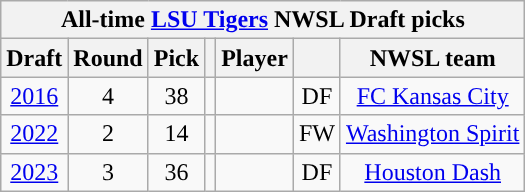<table class="wikitable sortable" style="text-align: center;">
<tr>
<th colspan="7" style="background:#">All-time <a href='#'><span>LSU Tigers</span></a> NWSL Draft picks</th>
</tr>
<tr>
<th scope="col">Draft</th>
<th scope="col">Round</th>
<th scope="col">Pick</th>
<th scope="col"></th>
<th scope="col">Player</th>
<th scope="col"></th>
<th scope="col">NWSL team</th>
</tr>
<tr>
<td><a href='#'>2016</a></td>
<td>4</td>
<td>38</td>
<td></td>
<td></td>
<td>DF</td>
<td><a href='#'>FC Kansas City</a></td>
</tr>
<tr>
<td><a href='#'>2022</a></td>
<td>2</td>
<td>14</td>
<td></td>
<td></td>
<td>FW</td>
<td><a href='#'>Washington Spirit</a></td>
</tr>
<tr>
<td><a href='#'>2023</a></td>
<td>3</td>
<td>36</td>
<td></td>
<td></td>
<td>DF</td>
<td><a href='#'>Houston Dash</a></td>
</tr>
</table>
